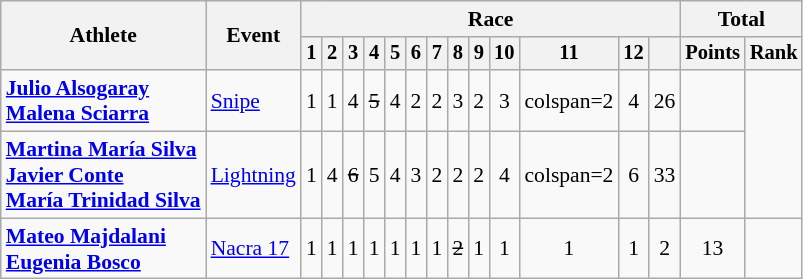<table class=wikitable style=font-size:90%;text-align:center>
<tr>
<th rowspan=2>Athlete</th>
<th rowspan=2>Event</th>
<th colspan=13>Race</th>
<th colspan=2>Total</th>
</tr>
<tr style=font-size:95%>
<th>1</th>
<th>2</th>
<th>3</th>
<th>4</th>
<th>5</th>
<th>6</th>
<th>7</th>
<th>8</th>
<th>9</th>
<th>10</th>
<th>11</th>
<th>12</th>
<th></th>
<th>Points</th>
<th>Rank</th>
</tr>
<tr>
<td align=left><strong><a href='#'>Julio Alsogaray</a><br><a href='#'>Malena Sciarra</a></strong></td>
<td align=left><a href='#'>Snipe</a></td>
<td>1</td>
<td>1</td>
<td>4</td>
<td><s>5</s></td>
<td>4</td>
<td>2</td>
<td>2</td>
<td>3</td>
<td>2</td>
<td>3</td>
<td>colspan=2 </td>
<td>4</td>
<td>26</td>
<td></td>
</tr>
<tr>
<td align=left><strong><a href='#'>Martina María Silva</a><br><a href='#'>Javier Conte</a><br><a href='#'>María Trinidad Silva</a></strong></td>
<td align=left><a href='#'>Lightning</a></td>
<td>1</td>
<td>4</td>
<td><s>6</s></td>
<td>5</td>
<td>4</td>
<td>3</td>
<td>2</td>
<td>2</td>
<td>2</td>
<td>4</td>
<td>colspan=2 </td>
<td>6</td>
<td>33</td>
<td></td>
</tr>
<tr>
<td align=left><strong><a href='#'>Mateo Majdalani</a><br><a href='#'>Eugenia Bosco</a></strong></td>
<td align=left><a href='#'>Nacra 17</a></td>
<td>1</td>
<td>1</td>
<td>1</td>
<td>1</td>
<td>1</td>
<td>1</td>
<td>1</td>
<td><s>2</s></td>
<td>1</td>
<td>1</td>
<td>1</td>
<td>1</td>
<td>2</td>
<td>13</td>
<td></td>
</tr>
</table>
